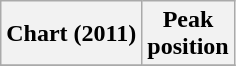<table class="wikitable sortable plainrowheaders" style="text-align: center;">
<tr>
<th scope="col">Chart (2011)</th>
<th scope="col">Peak<br>position</th>
</tr>
<tr>
</tr>
</table>
